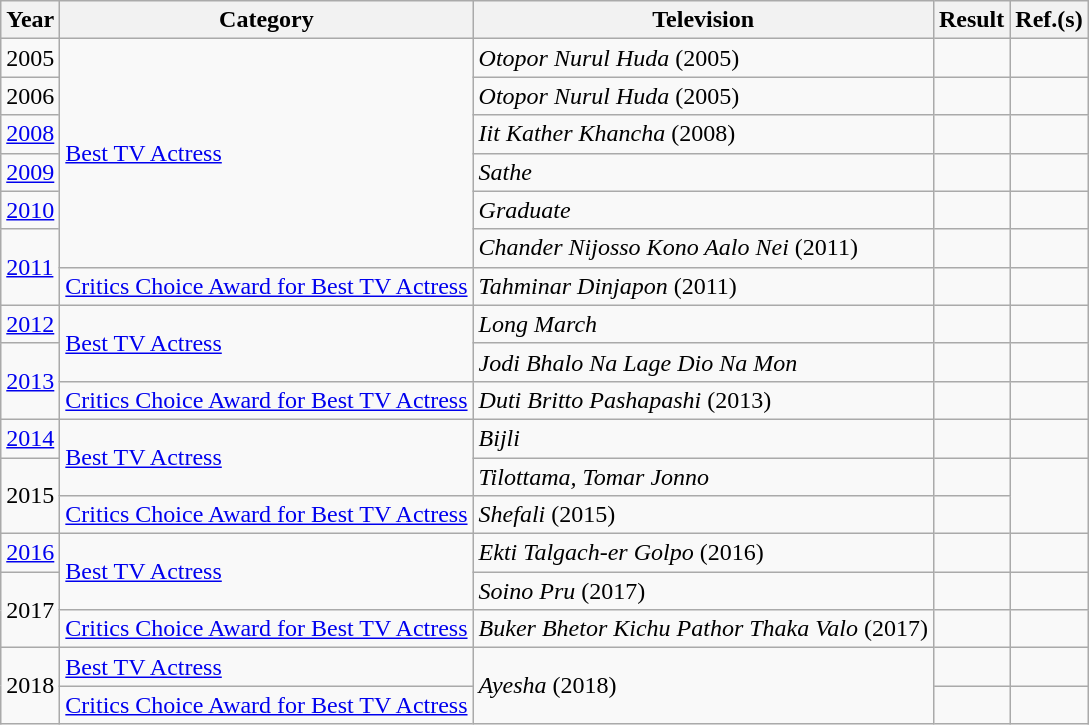<table class="wikitable sortable">
<tr style="text-align:center;">
<th>Year</th>
<th>Category</th>
<th>Television</th>
<th>Result</th>
<th>Ref.(s)</th>
</tr>
<tr>
<td>2005</td>
<td rowspan="6"><a href='#'>Best TV Actress</a></td>
<td><em>Otopor Nurul Huda</em> (2005)</td>
<td></td>
<td></td>
</tr>
<tr>
<td>2006</td>
<td><em>Otopor Nurul Huda</em> (2005)</td>
<td></td>
<td></td>
</tr>
<tr>
<td><a href='#'>2008</a></td>
<td><em>Iit Kather Khancha</em> (2008)</td>
<td></td>
<td></td>
</tr>
<tr>
<td><a href='#'>2009</a></td>
<td><em>Sathe</em></td>
<td></td>
<td></td>
</tr>
<tr>
<td><a href='#'>2010</a></td>
<td><em>Graduate</em></td>
<td></td>
<td></td>
</tr>
<tr>
<td rowspan="2"><a href='#'>2011</a></td>
<td><em>Chander Nijosso Kono Aalo Nei</em> (2011)</td>
<td></td>
<td></td>
</tr>
<tr>
<td><a href='#'>Critics Choice Award for Best TV Actress</a></td>
<td><em>Tahminar Dinjapon</em> (2011)</td>
<td></td>
<td></td>
</tr>
<tr>
<td><a href='#'>2012</a></td>
<td rowspan="2"><a href='#'>Best TV Actress</a></td>
<td><em>Long March</em></td>
<td></td>
<td></td>
</tr>
<tr>
<td rowspan="2"><a href='#'>2013</a></td>
<td><em>Jodi Bhalo Na Lage Dio Na Mon</em></td>
<td></td>
<td></td>
</tr>
<tr>
<td><a href='#'>Critics Choice Award for Best TV Actress</a></td>
<td><em>Duti Britto Pashapashi</em> (2013)</td>
<td></td>
<td></td>
</tr>
<tr>
<td><a href='#'>2014</a></td>
<td rowspan="2"><a href='#'>Best TV Actress</a></td>
<td><em>Bijli</em></td>
<td></td>
<td></td>
</tr>
<tr>
<td rowspan="2">2015</td>
<td><em>Tilottama, Tomar Jonno</em></td>
<td></td>
<td rowspan="2"></td>
</tr>
<tr>
<td><a href='#'>Critics Choice Award for Best TV Actress</a></td>
<td><em>Shefali</em> (2015)</td>
<td></td>
</tr>
<tr>
<td><a href='#'>2016</a></td>
<td rowspan="2"><a href='#'>Best TV Actress</a></td>
<td><em>Ekti Talgach-er Golpo</em> (2016)</td>
<td></td>
<td></td>
</tr>
<tr>
<td rowspan="2">2017</td>
<td><em>Soino Pru</em> (2017)</td>
<td></td>
<td></td>
</tr>
<tr>
<td><a href='#'>Critics Choice Award for Best TV Actress</a></td>
<td><em>Buker Bhetor Kichu Pathor Thaka Valo</em> (2017)</td>
<td></td>
<td></td>
</tr>
<tr>
<td rowspan="2">2018</td>
<td><a href='#'>Best TV Actress</a></td>
<td rowspan="2"><em>Ayesha</em> (2018)</td>
<td></td>
<td></td>
</tr>
<tr>
<td><a href='#'>Critics Choice Award for Best TV Actress</a></td>
<td></td>
<td></td>
</tr>
</table>
